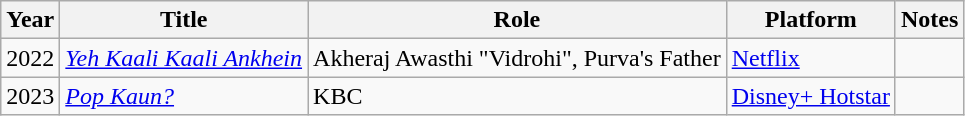<table class="wikitable">
<tr>
<th>Year</th>
<th>Title</th>
<th>Role</th>
<th>Platform</th>
<th>Notes</th>
</tr>
<tr>
<td>2022</td>
<td><em><a href='#'>Yeh Kaali Kaali Ankhein</a></em></td>
<td>Akheraj Awasthi "Vidrohi", Purva's Father</td>
<td><a href='#'>Netflix</a></td>
<td></td>
</tr>
<tr>
<td>2023</td>
<td><em><a href='#'>Pop Kaun?</a></em></td>
<td>KBC</td>
<td><a href='#'>Disney+ Hotstar</a></td>
<td></td>
</tr>
</table>
